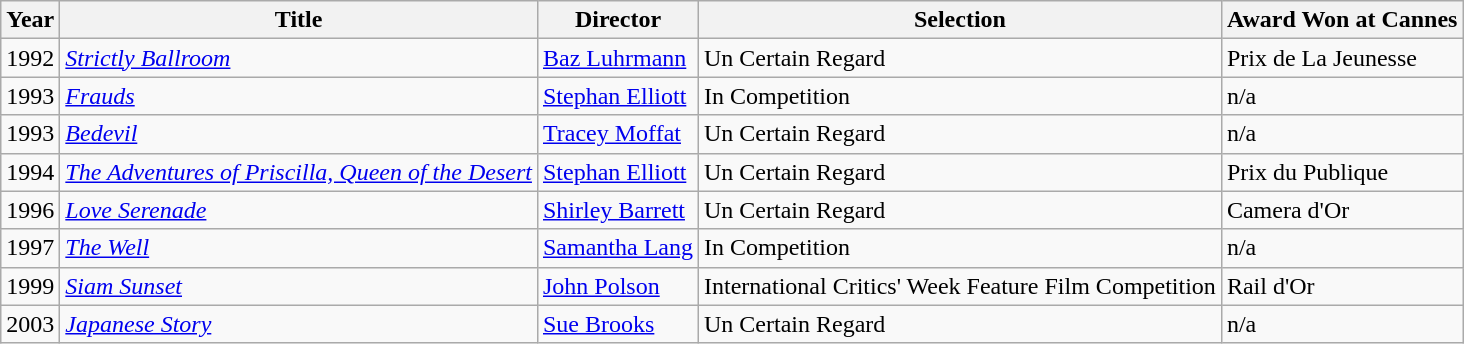<table class="wikitable">
<tr>
<th>Year</th>
<th>Title</th>
<th>Director</th>
<th>Selection</th>
<th>Award Won at Cannes</th>
</tr>
<tr>
<td>1992</td>
<td><em><a href='#'>Strictly Ballroom</a></em></td>
<td><a href='#'>Baz Luhrmann</a></td>
<td>Un Certain Regard</td>
<td>Prix de La Jeunesse</td>
</tr>
<tr>
<td>1993</td>
<td><em><a href='#'>Frauds</a></em></td>
<td><a href='#'>Stephan Elliott</a></td>
<td>In Competition</td>
<td>n/a</td>
</tr>
<tr>
<td>1993</td>
<td><em><a href='#'>Bedevil</a></em></td>
<td><a href='#'>Tracey Moffat</a></td>
<td>Un Certain Regard</td>
<td>n/a</td>
</tr>
<tr>
<td>1994</td>
<td><em><a href='#'>The Adventures of Priscilla, Queen of the Desert</a></em></td>
<td><a href='#'>Stephan Elliott</a></td>
<td>Un Certain Regard</td>
<td>Prix du Publique</td>
</tr>
<tr>
<td>1996</td>
<td><em><a href='#'>Love Serenade</a></em></td>
<td><a href='#'>Shirley Barrett</a></td>
<td>Un Certain Regard</td>
<td>Camera d'Or</td>
</tr>
<tr>
<td>1997</td>
<td><em><a href='#'>The Well</a></em></td>
<td><a href='#'>Samantha Lang</a></td>
<td>In Competition</td>
<td>n/a</td>
</tr>
<tr>
<td>1999</td>
<td><em><a href='#'>Siam Sunset</a></em></td>
<td><a href='#'>John Polson</a></td>
<td>International Critics' Week Feature Film Competition</td>
<td>Rail d'Or</td>
</tr>
<tr>
<td>2003</td>
<td><em><a href='#'>Japanese Story</a></em></td>
<td><a href='#'>Sue Brooks</a></td>
<td>Un Certain Regard</td>
<td>n/a</td>
</tr>
</table>
